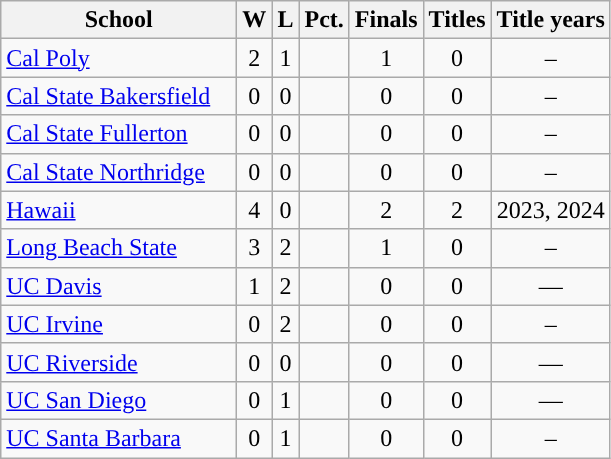<table class="wikitable sortable" style="text-align:center">
<tr>
<th width=150px>School</th>
<th width=px>W</th>
<th width=px>L</th>
<th width=px>Pct.</th>
<th width=px>Finals</th>
<th width=px>Titles</th>
<th width=px>Title years</th>
</tr>
<tr>
<td align=left><a href='#'>Cal Poly</a></td>
<td>2</td>
<td>1</td>
<td></td>
<td>1</td>
<td>0</td>
<td>–</td>
</tr>
<tr>
<td align=left><a href='#'>Cal State Bakersfield</a></td>
<td>0</td>
<td>0</td>
<td></td>
<td>0</td>
<td>0</td>
<td>–</td>
</tr>
<tr>
<td align=left><a href='#'>Cal State Fullerton</a></td>
<td>0</td>
<td>0</td>
<td></td>
<td>0</td>
<td>0</td>
<td>–</td>
</tr>
<tr>
<td align=left><a href='#'>Cal State Northridge</a></td>
<td>0</td>
<td>0</td>
<td></td>
<td>0</td>
<td>0</td>
<td>–</td>
</tr>
<tr>
<td align=left><a href='#'>Hawaii</a></td>
<td>4</td>
<td>0</td>
<td></td>
<td>2</td>
<td>2</td>
<td>2023, 2024</td>
</tr>
<tr>
<td align=left><a href='#'>Long Beach State</a></td>
<td>3</td>
<td>2</td>
<td></td>
<td>1</td>
<td>0</td>
<td>–</td>
</tr>
<tr>
<td align=left><a href='#'>UC Davis</a></td>
<td>1</td>
<td>2</td>
<td></td>
<td>0</td>
<td>0</td>
<td>—</td>
</tr>
<tr>
<td align=left><a href='#'>UC Irvine</a></td>
<td>0</td>
<td>2</td>
<td></td>
<td>0</td>
<td>0</td>
<td>–</td>
</tr>
<tr>
<td align=left><a href='#'>UC Riverside</a></td>
<td>0</td>
<td>0</td>
<td></td>
<td>0</td>
<td>0</td>
<td>—</td>
</tr>
<tr>
<td align=left><a href='#'>UC San Diego</a></td>
<td>0</td>
<td>1</td>
<td></td>
<td>0</td>
<td>0</td>
<td>—</td>
</tr>
<tr>
<td align=left><a href='#'>UC Santa Barbara</a></td>
<td>0</td>
<td>1</td>
<td></td>
<td>0</td>
<td>0</td>
<td>–</td>
</tr>
</table>
